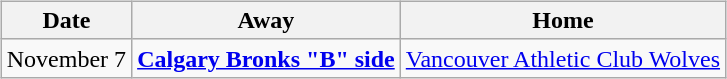<table cellspacing="10">
<tr>
<td valign="top"><br><table class="wikitable">
<tr>
<th>Date</th>
<th>Away</th>
<th>Home</th>
</tr>
<tr>
<td>November 7</td>
<td><strong><a href='#'>Calgary Bronks "B" side</a></strong></td>
<td><a href='#'>Vancouver Athletic Club Wolves</a></td>
</tr>
</table>
</td>
</tr>
</table>
